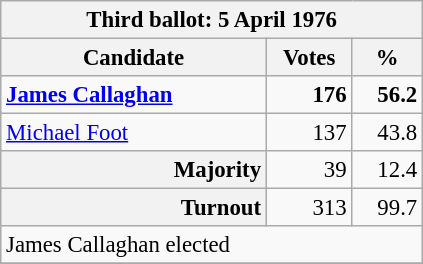<table class="wikitable" style="font-size:95%;">
<tr>
<th colspan="3">Third ballot: 5 April 1976</th>
</tr>
<tr>
<th style="width: 170px">Candidate</th>
<th style="width: 50px">Votes</th>
<th style="width: 40px">%</th>
</tr>
<tr>
<td style="width: 170px"><strong><a href='#'>James Callaghan</a></strong></td>
<td align="right"><strong>176</strong></td>
<td align="right"><strong>56.2</strong></td>
</tr>
<tr>
<td style="width: 170px"><a href='#'>Michael Foot</a></td>
<td align="right">137</td>
<td align="right">43.8</td>
</tr>
<tr>
<th style="text-align:right">Majority</th>
<td align="right">39</td>
<td align="right">12.4</td>
</tr>
<tr>
<th style="text-align:right">Turnout</th>
<td align="right">313</td>
<td align="right">99.7</td>
</tr>
<tr>
<td colspan="3">James Callaghan elected</td>
</tr>
<tr>
</tr>
</table>
